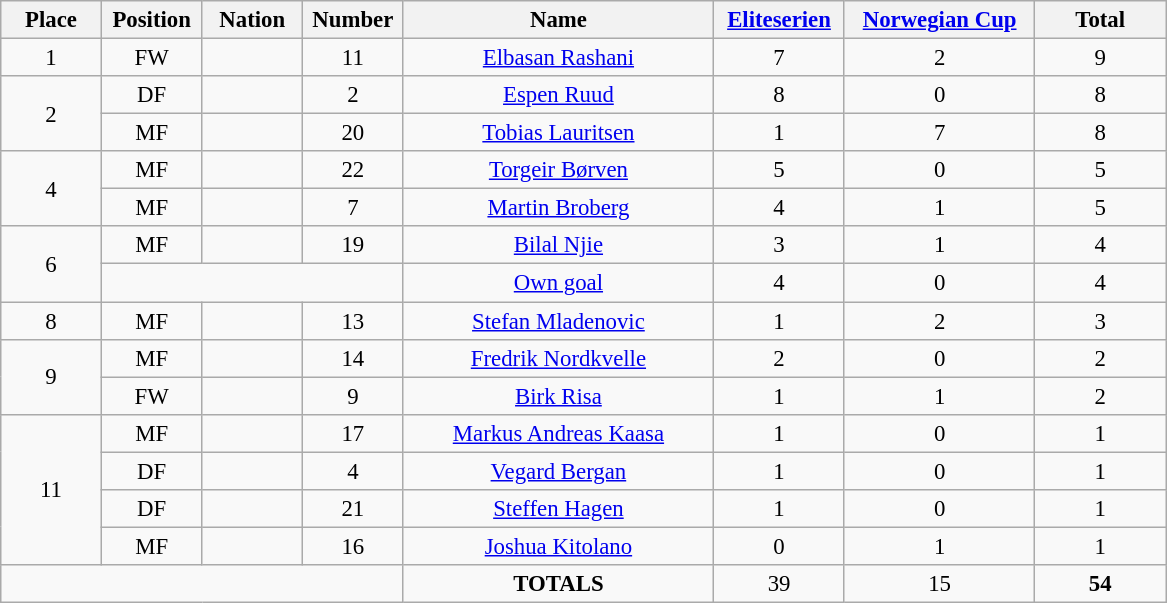<table class="wikitable" style="font-size: 95%; text-align: center;">
<tr>
<th width=60>Place</th>
<th width=60>Position</th>
<th width=60>Nation</th>
<th width=60>Number</th>
<th width=200>Name</th>
<th width=80><a href='#'>Eliteserien</a></th>
<th width=120><a href='#'>Norwegian Cup</a></th>
<th width=80><strong>Total</strong></th>
</tr>
<tr>
<td>1</td>
<td>FW</td>
<td></td>
<td>11</td>
<td><a href='#'>Elbasan Rashani</a></td>
<td>7</td>
<td>2</td>
<td>9</td>
</tr>
<tr>
<td rowspan="2">2</td>
<td>DF</td>
<td></td>
<td>2</td>
<td><a href='#'>Espen Ruud</a></td>
<td>8</td>
<td>0</td>
<td>8</td>
</tr>
<tr>
<td>MF</td>
<td></td>
<td>20</td>
<td><a href='#'>Tobias Lauritsen</a></td>
<td>1</td>
<td>7</td>
<td>8</td>
</tr>
<tr>
<td rowspan="2">4</td>
<td>MF</td>
<td></td>
<td>22</td>
<td><a href='#'>Torgeir Børven</a></td>
<td>5</td>
<td>0</td>
<td>5</td>
</tr>
<tr>
<td>MF</td>
<td></td>
<td>7</td>
<td><a href='#'>Martin Broberg</a></td>
<td>4</td>
<td>1</td>
<td>5</td>
</tr>
<tr>
<td rowspan="2">6</td>
<td>MF</td>
<td></td>
<td>19</td>
<td><a href='#'>Bilal Njie</a></td>
<td>3</td>
<td>1</td>
<td>4</td>
</tr>
<tr>
<td colspan="3"></td>
<td><a href='#'>Own goal</a></td>
<td>4</td>
<td>0</td>
<td>4</td>
</tr>
<tr>
<td>8</td>
<td>MF</td>
<td></td>
<td>13</td>
<td><a href='#'>Stefan Mladenovic</a></td>
<td>1</td>
<td>2</td>
<td>3</td>
</tr>
<tr>
<td rowspan="2">9</td>
<td>MF</td>
<td></td>
<td>14</td>
<td><a href='#'>Fredrik Nordkvelle</a></td>
<td>2</td>
<td>0</td>
<td>2</td>
</tr>
<tr>
<td>FW</td>
<td></td>
<td>9</td>
<td><a href='#'>Birk Risa</a></td>
<td>1</td>
<td>1</td>
<td>2</td>
</tr>
<tr>
<td rowspan="4">11</td>
<td>MF</td>
<td></td>
<td>17</td>
<td><a href='#'>Markus Andreas Kaasa</a></td>
<td>1</td>
<td>0</td>
<td>1</td>
</tr>
<tr>
<td>DF</td>
<td></td>
<td>4</td>
<td><a href='#'>Vegard Bergan</a></td>
<td>1</td>
<td>0</td>
<td>1</td>
</tr>
<tr>
<td>DF</td>
<td></td>
<td>21</td>
<td><a href='#'>Steffen Hagen</a></td>
<td>1</td>
<td>0</td>
<td>1</td>
</tr>
<tr>
<td>MF</td>
<td></td>
<td>16</td>
<td><a href='#'>Joshua Kitolano</a></td>
<td>0</td>
<td>1</td>
<td>1</td>
</tr>
<tr>
<td colspan="4"></td>
<td><strong>TOTALS</strong></td>
<td>39</td>
<td>15</td>
<td><strong>54</strong></td>
</tr>
</table>
